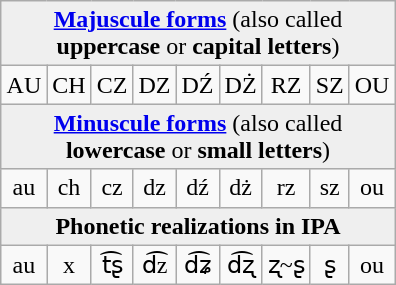<table class="wikitable" style="text-align:center; margin-left: auto; margin-right: auto; border: none;">
<tr>
<td colspan="35" bgcolor="#EFEFEF"><strong><a href='#'>Majuscule forms</a></strong> (also called <strong>uppercase</strong> or <strong>capital letters</strong>)</td>
</tr>
<tr>
<td width="15">AU</td>
<td width="15">CH</td>
<td width="15">CZ</td>
<td width="15">DZ</td>
<td width="15">DŹ</td>
<td width="15">DŻ</td>
<td width="15">RZ</td>
<td width="15">SZ</td>
<td width="15">OU</td>
</tr>
<tr>
<td colspan="35" bgcolor="#EFEFEF"><strong><a href='#'>Minuscule forms</a></strong> (also called <strong>lowercase</strong> or <strong>small letters</strong>)</td>
</tr>
<tr>
<td>au</td>
<td>ch</td>
<td>cz</td>
<td>dz</td>
<td>dź</td>
<td>dż</td>
<td>rz</td>
<td>sz</td>
<td>ou</td>
</tr>
<tr>
<td colspan="35" bgcolor="#EFEFEF"><strong>Phonetic realizations in IPA</strong></td>
</tr>
<tr>
<td>au</td>
<td>x</td>
<td>t͡ʂ</td>
<td>d͡z</td>
<td>d͡ʑ</td>
<td>d͡ʐ</td>
<td>ʐ~ʂ</td>
<td>ʂ</td>
<td>ou</td>
</tr>
</table>
